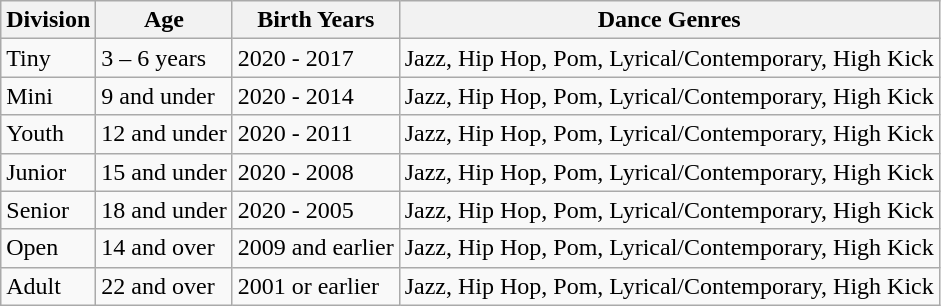<table class="wikitable">
<tr>
<th>Division</th>
<th>Age</th>
<th>Birth Years</th>
<th>Dance Genres</th>
</tr>
<tr>
<td>Tiny</td>
<td>3 – 6 years</td>
<td>2020 - 2017</td>
<td>Jazz, Hip Hop, Pom, Lyrical/Contemporary, High Kick</td>
</tr>
<tr>
<td>Mini</td>
<td>9 and under</td>
<td>2020 - 2014</td>
<td>Jazz, Hip Hop, Pom, Lyrical/Contemporary, High Kick</td>
</tr>
<tr>
<td>Youth</td>
<td>12 and under</td>
<td>2020 - 2011</td>
<td>Jazz, Hip Hop, Pom, Lyrical/Contemporary, High Kick</td>
</tr>
<tr>
<td>Junior</td>
<td>15 and under</td>
<td>2020 - 2008</td>
<td>Jazz, Hip Hop, Pom, Lyrical/Contemporary, High Kick</td>
</tr>
<tr>
<td>Senior</td>
<td>18 and under</td>
<td>2020 - 2005</td>
<td>Jazz, Hip Hop, Pom, Lyrical/Contemporary, High Kick</td>
</tr>
<tr>
<td>Open</td>
<td>14 and over</td>
<td>2009 and earlier</td>
<td>Jazz, Hip Hop, Pom, Lyrical/Contemporary, High Kick</td>
</tr>
<tr>
<td>Adult</td>
<td>22 and over</td>
<td>2001 or earlier</td>
<td>Jazz, Hip Hop, Pom, Lyrical/Contemporary, High Kick</td>
</tr>
</table>
